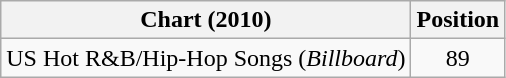<table class="wikitable plainrowheaders">
<tr>
<th>Chart (2010)</th>
<th>Position</th>
</tr>
<tr>
<td>US Hot R&B/Hip-Hop Songs (<em>Billboard</em>)</td>
<td align="center">89</td>
</tr>
</table>
